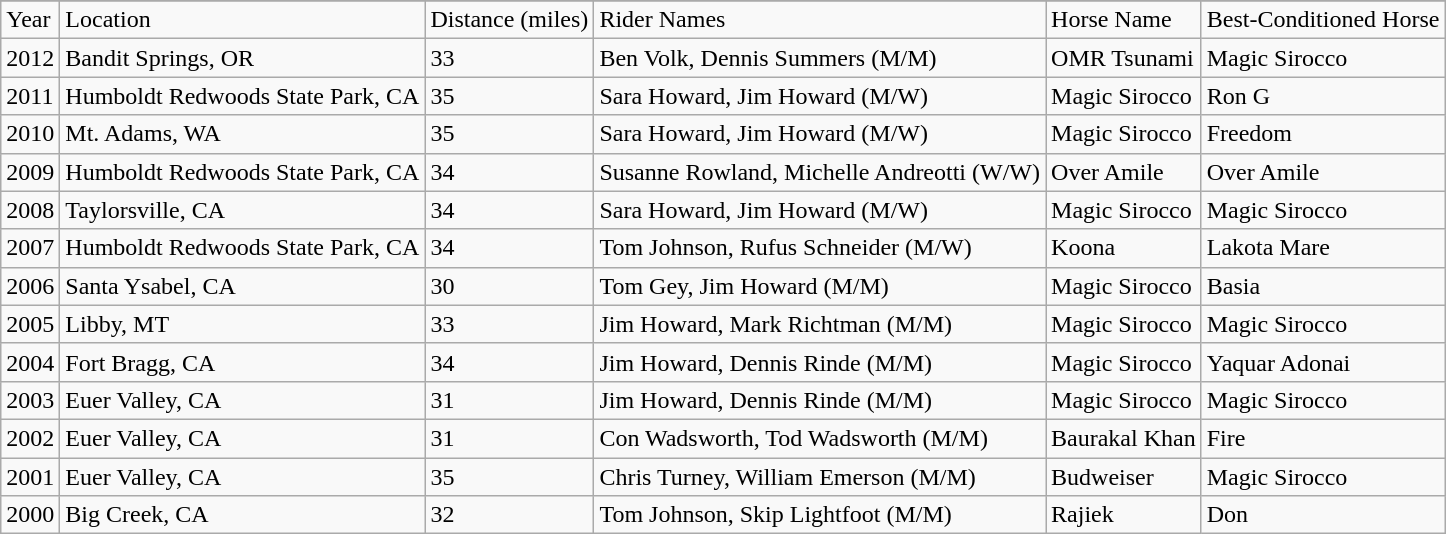<table class="wikitable">
<tr !! Year !! Location !! Distance (miles) !! Rider Names !! Horse Name || Best-Conditioned Horse>
</tr>
<tr>
<td>Year</td>
<td>Location</td>
<td>Distance (miles)</td>
<td>Rider Names</td>
<td>Horse Name</td>
<td>Best-Conditioned Horse</td>
</tr>
<tr>
<td>2012</td>
<td>Bandit Springs, OR</td>
<td>33</td>
<td>Ben Volk, Dennis Summers (M/M)</td>
<td>OMR Tsunami</td>
<td>Magic Sirocco</td>
</tr>
<tr>
<td>2011</td>
<td>Humboldt Redwoods State Park, CA</td>
<td>35</td>
<td>Sara Howard, Jim Howard (M/W)</td>
<td>Magic Sirocco</td>
<td>Ron G</td>
</tr>
<tr>
<td>2010</td>
<td>Mt. Adams, WA</td>
<td>35</td>
<td>Sara Howard, Jim Howard (M/W)</td>
<td>Magic Sirocco</td>
<td>Freedom</td>
</tr>
<tr>
<td>2009</td>
<td>Humboldt Redwoods State Park, CA</td>
<td>34</td>
<td>Susanne Rowland, Michelle Andreotti (W/W)</td>
<td>Over Amile</td>
<td>Over Amile</td>
</tr>
<tr>
<td>2008</td>
<td>Taylorsville, CA</td>
<td>34</td>
<td>Sara Howard, Jim Howard (M/W)</td>
<td>Magic Sirocco</td>
<td>Magic Sirocco</td>
</tr>
<tr>
<td>2007</td>
<td>Humboldt Redwoods State Park, CA</td>
<td>34</td>
<td>Tom Johnson, Rufus Schneider (M/W)</td>
<td>Koona</td>
<td>Lakota Mare</td>
</tr>
<tr>
<td>2006</td>
<td>Santa Ysabel, CA</td>
<td>30</td>
<td>Tom Gey, Jim Howard (M/M)</td>
<td>Magic Sirocco</td>
<td>Basia</td>
</tr>
<tr>
<td>2005</td>
<td>Libby, MT</td>
<td>33</td>
<td>Jim Howard, Mark Richtman (M/M)</td>
<td>Magic Sirocco</td>
<td>Magic Sirocco</td>
</tr>
<tr>
<td>2004</td>
<td>Fort Bragg, CA</td>
<td>34</td>
<td>Jim Howard, Dennis Rinde (M/M)</td>
<td>Magic Sirocco</td>
<td>Yaquar Adonai</td>
</tr>
<tr>
<td>2003</td>
<td>Euer Valley, CA</td>
<td>31</td>
<td>Jim Howard, Dennis Rinde (M/M)</td>
<td>Magic Sirocco</td>
<td>Magic Sirocco</td>
</tr>
<tr>
<td>2002</td>
<td>Euer Valley, CA</td>
<td>31</td>
<td>Con Wadsworth, Tod Wadsworth (M/M)</td>
<td>Baurakal Khan</td>
<td>Fire</td>
</tr>
<tr>
<td>2001</td>
<td>Euer Valley, CA</td>
<td>35</td>
<td>Chris Turney, William Emerson (M/M)</td>
<td>Budweiser</td>
<td>Magic Sirocco</td>
</tr>
<tr>
<td>2000</td>
<td>Big Creek, CA</td>
<td>32</td>
<td>Tom Johnson, Skip Lightfoot (M/M)</td>
<td>Rajiek</td>
<td>Don</td>
</tr>
</table>
